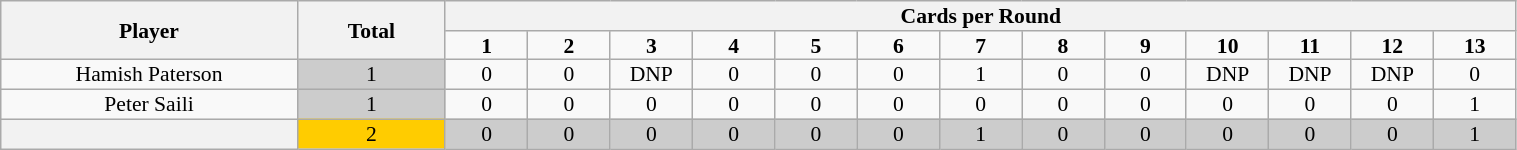<table class="wikitable" style="text-align:center; line-height: 90%; font-size:90%;" width=80%>
<tr>
<th rowspan=2 width=18%>Player</th>
<th rowspan=2 width=9%>Total</th>
<th colspan=13>Cards per Round</th>
</tr>
<tr>
<td width=5%><strong>1</strong></td>
<td width=5%><strong>2</strong></td>
<td width=5%><strong>3</strong></td>
<td width=5%><strong>4</strong></td>
<td width=5%><strong>5</strong></td>
<td width=5%><strong>6</strong></td>
<td width=5%><strong>7</strong></td>
<td width=5%><strong>8</strong></td>
<td width=5%><strong>9</strong></td>
<td width=5%><strong>10</strong></td>
<td width=5%><strong>11</strong></td>
<td width=5%><strong>12</strong></td>
<td width=5%><strong>13</strong></td>
</tr>
<tr>
<td>Hamish Paterson</td>
<td bgcolor=#cccccc>1</td>
<td>0</td>
<td>0</td>
<td>DNP</td>
<td>0</td>
<td>0</td>
<td>0</td>
<td>1</td>
<td>0</td>
<td>0</td>
<td>DNP</td>
<td>DNP</td>
<td>DNP</td>
<td>0</td>
</tr>
<tr>
<td>Peter Saili</td>
<td bgcolor=#cccccc>1</td>
<td>0</td>
<td>0</td>
<td>0</td>
<td>0</td>
<td>0</td>
<td>0</td>
<td>0</td>
<td>0</td>
<td>0</td>
<td>0</td>
<td>0</td>
<td>0</td>
<td>1</td>
</tr>
<tr>
<th></th>
<td bgcolor=#ffcc00>2</td>
<td bgcolor=#cccccc>0</td>
<td bgcolor=#cccccc>0</td>
<td bgcolor=#cccccc>0</td>
<td bgcolor=#cccccc>0</td>
<td bgcolor=#cccccc>0</td>
<td bgcolor=#cccccc>0</td>
<td bgcolor=#cccccc>1</td>
<td bgcolor=#cccccc>0</td>
<td bgcolor=#cccccc>0</td>
<td bgcolor=#cccccc>0</td>
<td bgcolor=#cccccc>0</td>
<td bgcolor=#cccccc>0</td>
<td bgcolor=#cccccc>1</td>
</tr>
</table>
